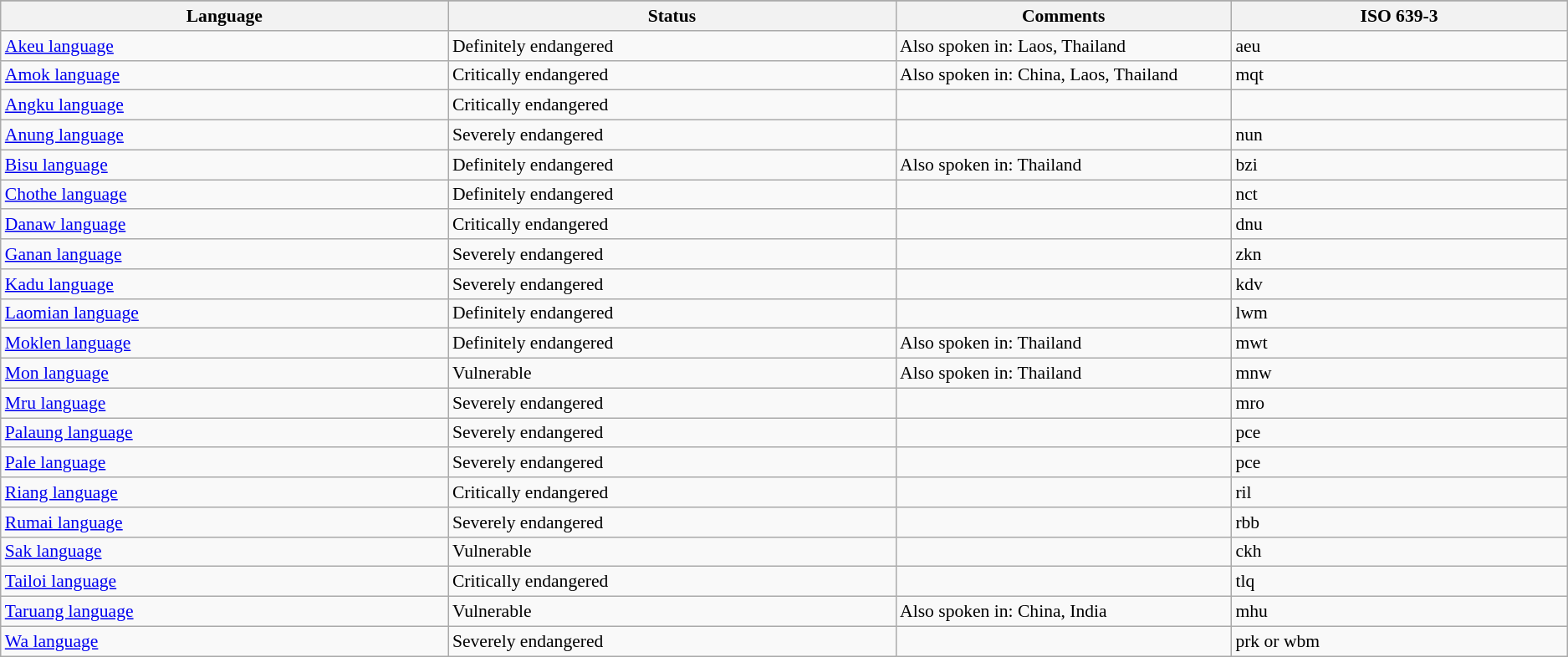<table class="wikitable" align="center" style="font-size:90%">
<tr>
</tr>
<tr>
<th width="20%">Language</th>
<th width="20%">Status</th>
<th width="15%">Comments</th>
<th width="15%">ISO 639-3</th>
</tr>
<tr>
<td><a href='#'>Akeu language</a></td>
<td>Definitely endangered</td>
<td>Also spoken in: Laos, Thailand</td>
<td>aeu</td>
</tr>
<tr>
<td><a href='#'>Amok language</a></td>
<td>Critically endangered</td>
<td>Also spoken in: China, Laos, Thailand</td>
<td>mqt</td>
</tr>
<tr>
<td><a href='#'>Angku language</a></td>
<td>Critically endangered</td>
<td> </td>
<td> </td>
</tr>
<tr>
<td><a href='#'>Anung language</a></td>
<td>Severely endangered</td>
<td> </td>
<td>nun</td>
</tr>
<tr>
<td><a href='#'>Bisu language</a></td>
<td>Definitely endangered</td>
<td>Also spoken in: Thailand</td>
<td>bzi</td>
</tr>
<tr>
<td><a href='#'>Chothe language</a></td>
<td>Definitely endangered</td>
<td> </td>
<td>nct</td>
</tr>
<tr>
<td><a href='#'>Danaw language</a></td>
<td>Critically endangered</td>
<td> </td>
<td>dnu</td>
</tr>
<tr>
<td><a href='#'>Ganan language</a></td>
<td>Severely endangered</td>
<td> </td>
<td>zkn</td>
</tr>
<tr>
<td><a href='#'>Kadu language</a></td>
<td>Severely endangered</td>
<td> </td>
<td>kdv</td>
</tr>
<tr>
<td><a href='#'>Laomian language</a></td>
<td>Definitely endangered</td>
<td> </td>
<td>lwm</td>
</tr>
<tr>
<td><a href='#'>Moklen language</a></td>
<td>Definitely endangered</td>
<td>Also spoken in: Thailand</td>
<td>mwt</td>
</tr>
<tr>
<td><a href='#'>Mon language</a></td>
<td>Vulnerable</td>
<td>Also spoken in: Thailand</td>
<td>mnw</td>
</tr>
<tr>
<td><a href='#'>Mru language</a></td>
<td>Severely endangered</td>
<td> </td>
<td>mro</td>
</tr>
<tr>
<td><a href='#'>Palaung language</a></td>
<td>Severely endangered</td>
<td> </td>
<td>pce</td>
</tr>
<tr>
<td><a href='#'>Pale language</a></td>
<td>Severely endangered</td>
<td> </td>
<td>pce</td>
</tr>
<tr>
<td><a href='#'>Riang language</a></td>
<td>Critically endangered</td>
<td> </td>
<td>ril</td>
</tr>
<tr>
<td><a href='#'>Rumai language</a></td>
<td>Severely endangered</td>
<td> </td>
<td>rbb</td>
</tr>
<tr>
<td><a href='#'>Sak language</a></td>
<td>Vulnerable</td>
<td> </td>
<td>ckh</td>
</tr>
<tr>
<td><a href='#'>Tailoi language</a></td>
<td>Critically endangered</td>
<td> </td>
<td>tlq</td>
</tr>
<tr>
<td><a href='#'>Taruang language</a></td>
<td>Vulnerable</td>
<td>Also spoken in: China, India</td>
<td>mhu</td>
</tr>
<tr>
<td><a href='#'>Wa language</a></td>
<td>Severely endangered</td>
<td> </td>
<td>prk or wbm</td>
</tr>
</table>
